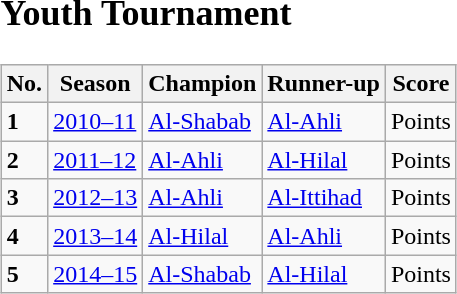<table>
<tr>
<td valign="top"><br><h2>Youth Tournament</h2><table class="wikitable">
<tr>
<th>No.</th>
<th>Season</th>
<th>Champion</th>
<th>Runner-up</th>
<th>Score</th>
</tr>
<tr>
<td><strong>1</strong></td>
<td><a href='#'>2010–11</a></td>
<td><a href='#'>Al-Shabab</a></td>
<td><a href='#'>Al-Ahli</a></td>
<td>Points</td>
</tr>
<tr>
<td><strong>2</strong></td>
<td><a href='#'>2011–12</a></td>
<td><a href='#'>Al-Ahli</a></td>
<td><a href='#'>Al-Hilal</a></td>
<td>Points</td>
</tr>
<tr>
<td><strong>3</strong></td>
<td><a href='#'>2012–13</a></td>
<td><a href='#'>Al-Ahli</a></td>
<td><a href='#'>Al-Ittihad</a></td>
<td>Points</td>
</tr>
<tr>
<td><strong>4</strong></td>
<td><a href='#'>2013–14</a></td>
<td><a href='#'>Al-Hilal</a></td>
<td><a href='#'>Al-Ahli</a></td>
<td>Points</td>
</tr>
<tr>
<td><strong>5</strong></td>
<td><a href='#'>2014–15</a></td>
<td><a href='#'>Al-Shabab</a></td>
<td><a href='#'>Al-Hilal</a></td>
<td>Points</td>
</tr>
</table>
</td>
</tr>
</table>
